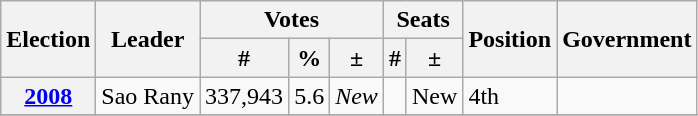<table class="wikitable">
<tr>
<th rowspan=2>Election</th>
<th rowspan=2>Leader</th>
<th colspan=3>Votes</th>
<th colspan=2>Seats</th>
<th rowspan=2>Position</th>
<th rowspan=2>Government</th>
</tr>
<tr>
<th>#</th>
<th>%</th>
<th>±</th>
<th>#</th>
<th>±</th>
</tr>
<tr>
<th><a href='#'>2008</a></th>
<td>Sao Rany</td>
<td>337,943</td>
<td>5.6</td>
<td><em>New</em></td>
<td></td>
<td>New</td>
<td> 4th</td>
<td></td>
</tr>
<tr>
</tr>
</table>
